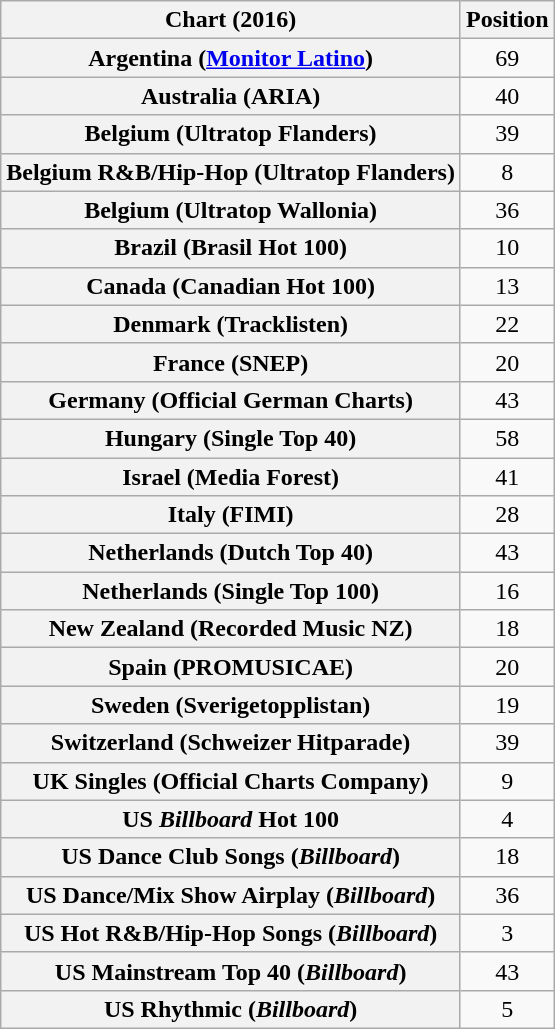<table class="wikitable plainrowheaders sortable" style="text-align:center">
<tr>
<th>Chart (2016)</th>
<th>Position</th>
</tr>
<tr>
<th scope="row">Argentina (<a href='#'>Monitor Latino</a>)</th>
<td>69</td>
</tr>
<tr>
<th scope="row">Australia (ARIA)</th>
<td>40</td>
</tr>
<tr>
<th scope="row">Belgium (Ultratop Flanders)</th>
<td>39</td>
</tr>
<tr>
<th scope="row">Belgium R&B/Hip-Hop (Ultratop Flanders)</th>
<td>8</td>
</tr>
<tr>
<th scope="row">Belgium (Ultratop Wallonia)</th>
<td>36</td>
</tr>
<tr>
<th scope="row">Brazil (Brasil Hot 100)</th>
<td>10</td>
</tr>
<tr>
<th scope="row">Canada (Canadian Hot 100)</th>
<td>13</td>
</tr>
<tr>
<th scope="row">Denmark (Tracklisten)</th>
<td>22</td>
</tr>
<tr>
<th scope="row">France (SNEP)</th>
<td>20</td>
</tr>
<tr>
<th scope="row">Germany (Official German Charts)</th>
<td>43</td>
</tr>
<tr>
<th scope="row">Hungary (Single Top 40)</th>
<td>58</td>
</tr>
<tr>
<th scope="row">Israel (Media Forest)</th>
<td>41</td>
</tr>
<tr>
<th scope="row">Italy (FIMI)</th>
<td>28</td>
</tr>
<tr>
<th scope="row">Netherlands (Dutch Top 40)</th>
<td>43</td>
</tr>
<tr>
<th scope="row">Netherlands (Single Top 100)</th>
<td>16</td>
</tr>
<tr>
<th scope="row">New Zealand (Recorded Music NZ)</th>
<td>18</td>
</tr>
<tr>
<th scope="row">Spain (PROMUSICAE)</th>
<td>20</td>
</tr>
<tr>
<th scope="row">Sweden (Sverigetopplistan)</th>
<td>19</td>
</tr>
<tr>
<th scope="row">Switzerland (Schweizer Hitparade)</th>
<td>39</td>
</tr>
<tr>
<th scope="row">UK Singles (Official Charts Company)</th>
<td>9</td>
</tr>
<tr>
<th scope="row">US <em>Billboard</em> Hot 100</th>
<td>4</td>
</tr>
<tr>
<th scope="row">US Dance Club Songs (<em>Billboard</em>)</th>
<td>18</td>
</tr>
<tr>
<th scope="row">US Dance/Mix Show Airplay (<em>Billboard</em>)</th>
<td>36</td>
</tr>
<tr>
<th scope="row">US Hot R&B/Hip-Hop Songs (<em>Billboard</em>)</th>
<td>3</td>
</tr>
<tr>
<th scope="row">US Mainstream Top 40 (<em>Billboard</em>)</th>
<td>43</td>
</tr>
<tr>
<th scope="row">US Rhythmic (<em>Billboard</em>)</th>
<td>5</td>
</tr>
</table>
